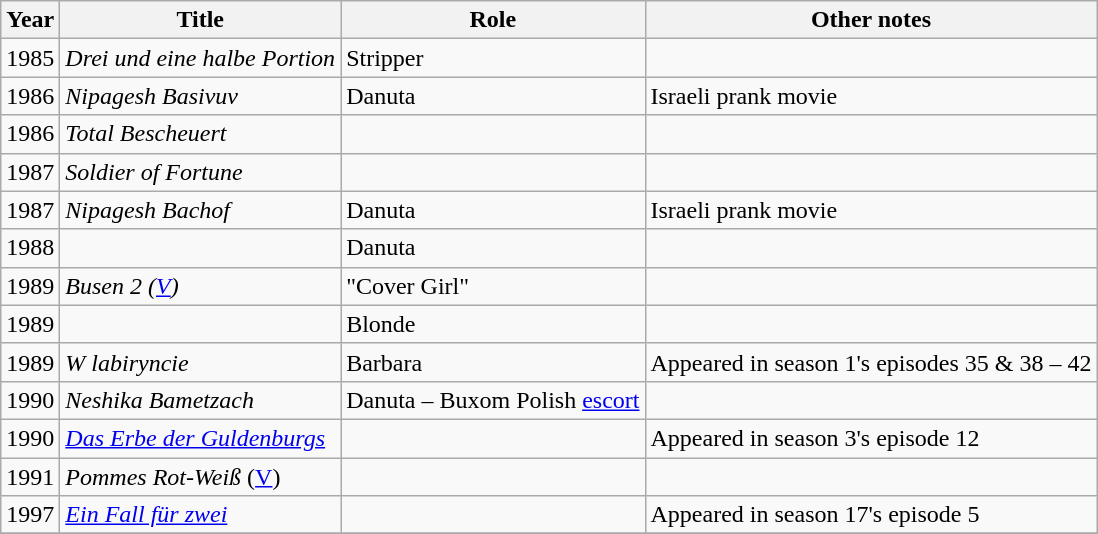<table class="wikitable">
<tr>
<th>Year</th>
<th>Title</th>
<th>Role</th>
<th>Other notes</th>
</tr>
<tr>
<td>1985</td>
<td><em>Drei und eine halbe Portion</em></td>
<td>Stripper</td>
<td></td>
</tr>
<tr>
<td>1986</td>
<td><em>Nipagesh Basivuv</em></td>
<td>Danuta</td>
<td>Israeli prank movie</td>
</tr>
<tr>
<td>1986</td>
<td><em>Total Bescheuert</em></td>
<td></td>
<td></td>
</tr>
<tr>
<td>1987</td>
<td><em>Soldier of Fortune</em></td>
<td></td>
<td></td>
</tr>
<tr>
<td>1987</td>
<td><em>Nipagesh Bachof</em></td>
<td>Danuta</td>
<td>Israeli prank movie</td>
</tr>
<tr>
<td>1988</td>
<td><em></em></td>
<td>Danuta</td>
<td></td>
</tr>
<tr>
<td>1989</td>
<td><em>Busen 2 (<a href='#'>V</a>)</em></td>
<td>"Cover Girl"</td>
<td></td>
</tr>
<tr>
<td>1989</td>
<td><em></em></td>
<td>Blonde</td>
<td></td>
</tr>
<tr>
<td>1989</td>
<td><em>W labiryncie</em></td>
<td>Barbara</td>
<td>Appeared in season 1's episodes 35 & 38 – 42</td>
</tr>
<tr>
<td>1990</td>
<td><em>Neshika Bametzach</em></td>
<td>Danuta – Buxom Polish <a href='#'>escort</a></td>
<td></td>
</tr>
<tr>
<td>1990</td>
<td><em><a href='#'>Das Erbe der Guldenburgs</a></em></td>
<td></td>
<td>Appeared in season 3's episode 12</td>
</tr>
<tr>
<td>1991</td>
<td><em>Pommes Rot-Weiß</em> (<a href='#'>V</a>)</td>
<td></td>
<td></td>
</tr>
<tr>
<td>1997</td>
<td><em><a href='#'>Ein Fall für zwei</a></em></td>
<td></td>
<td>Appeared in season 17's episode 5</td>
</tr>
<tr>
</tr>
</table>
